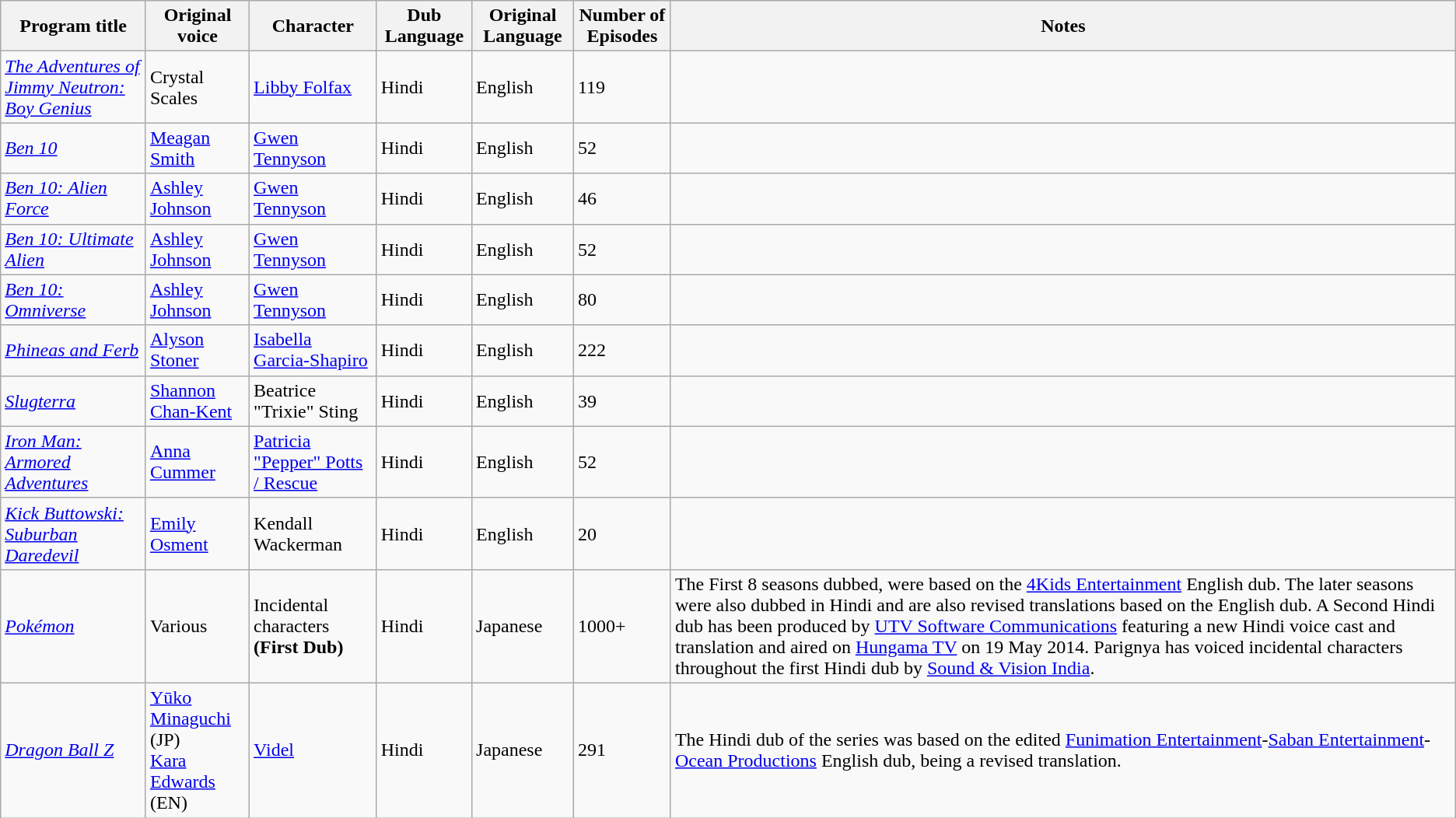<table class="wikitable">
<tr>
<th>Program title</th>
<th>Original voice</th>
<th>Character</th>
<th>Dub Language</th>
<th>Original Language</th>
<th>Number of Episodes</th>
<th>Notes</th>
</tr>
<tr>
<td><em><a href='#'>The Adventures of Jimmy Neutron: Boy Genius</a></em></td>
<td>Crystal Scales</td>
<td><a href='#'>Libby Folfax</a></td>
<td>Hindi</td>
<td>English</td>
<td>119</td>
<td></td>
</tr>
<tr>
<td><em><a href='#'>Ben 10</a></em></td>
<td><a href='#'>Meagan Smith</a></td>
<td><a href='#'>Gwen Tennyson</a></td>
<td>Hindi</td>
<td>English</td>
<td>52</td>
<td></td>
</tr>
<tr>
<td><em> <a href='#'>Ben 10: Alien Force</a></em></td>
<td><a href='#'>Ashley Johnson</a></td>
<td><a href='#'>Gwen Tennyson</a></td>
<td>Hindi</td>
<td>English</td>
<td>46</td>
<td></td>
</tr>
<tr>
<td><em><a href='#'>Ben 10: Ultimate Alien</a></em></td>
<td><a href='#'>Ashley Johnson</a></td>
<td><a href='#'>Gwen Tennyson</a></td>
<td>Hindi</td>
<td>English</td>
<td>52</td>
<td></td>
</tr>
<tr>
<td><em><a href='#'>Ben 10: Omniverse</a></em></td>
<td><a href='#'>Ashley Johnson</a></td>
<td><a href='#'>Gwen Tennyson</a></td>
<td>Hindi</td>
<td>English</td>
<td>80</td>
<td></td>
</tr>
<tr>
<td><em><a href='#'>Phineas and Ferb</a></em></td>
<td><a href='#'>Alyson Stoner</a></td>
<td><a href='#'>Isabella Garcia-Shapiro</a></td>
<td>Hindi</td>
<td>English</td>
<td>222</td>
<td></td>
</tr>
<tr>
<td><em><a href='#'>Slugterra</a></em></td>
<td><a href='#'>Shannon Chan-Kent</a></td>
<td>Beatrice "Trixie" Sting</td>
<td>Hindi</td>
<td>English</td>
<td>39</td>
<td></td>
</tr>
<tr>
<td><em><a href='#'>Iron Man: Armored Adventures</a></em></td>
<td><a href='#'>Anna Cummer</a></td>
<td><a href='#'>Patricia "Pepper" Potts / Rescue</a></td>
<td>Hindi</td>
<td>English</td>
<td>52</td>
<td></td>
</tr>
<tr>
<td><em><a href='#'>Kick Buttowski: Suburban Daredevil</a></em></td>
<td><a href='#'>Emily Osment</a></td>
<td>Kendall Wackerman</td>
<td>Hindi</td>
<td>English</td>
<td>20</td>
<td></td>
</tr>
<tr>
<td><em><a href='#'>Pokémon</a></em></td>
<td>Various</td>
<td>Incidental characters <br> <strong>(First Dub)</strong></td>
<td>Hindi</td>
<td>Japanese</td>
<td>1000+</td>
<td>The First 8 seasons dubbed, were based on the <a href='#'>4Kids Entertainment</a> English dub. The later seasons were also dubbed in Hindi and are also revised translations based on the English dub. A Second Hindi dub has been produced by <a href='#'>UTV Software Communications</a> featuring a new Hindi voice cast and translation and aired on <a href='#'>Hungama TV</a> on 19 May 2014. Parignya has voiced incidental characters throughout the first Hindi dub by <a href='#'>Sound & Vision India</a>.</td>
</tr>
<tr>
<td><em><a href='#'>Dragon Ball Z</a></em></td>
<td><a href='#'>Yūko Minaguchi</a><br>(JP)<br><a href='#'>Kara Edwards</a><br>(EN)</td>
<td><a href='#'>Videl</a></td>
<td>Hindi</td>
<td>Japanese</td>
<td>291</td>
<td>The Hindi dub of the series was based on the edited <a href='#'>Funimation Entertainment</a>-<a href='#'>Saban Entertainment</a>-<a href='#'>Ocean Productions</a> English dub, being a revised translation.</td>
</tr>
</table>
